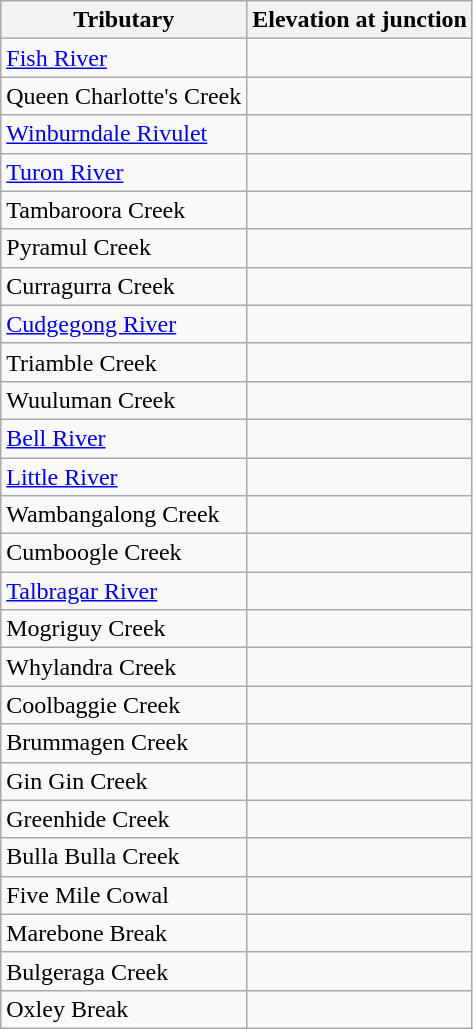<table class="wikitable" width="auto" style="text-align: left">
<tr>
<th>Tributary</th>
<th colspan=2>Elevation at junction</th>
</tr>
<tr>
<td><a href='#'>Fish River</a></td>
<td></td>
</tr>
<tr>
<td>Queen Charlotte's Creek</td>
<td></td>
</tr>
<tr>
<td><a href='#'>Winburndale Rivulet</a></td>
<td></td>
</tr>
<tr>
<td><a href='#'>Turon River</a></td>
<td></td>
</tr>
<tr>
<td>Tambaroora Creek</td>
<td></td>
</tr>
<tr>
<td>Pyramul Creek</td>
<td></td>
</tr>
<tr>
<td>Curragurra Creek</td>
<td></td>
</tr>
<tr>
<td><a href='#'>Cudgegong River</a></td>
<td></td>
</tr>
<tr>
<td>Triamble Creek</td>
<td></td>
</tr>
<tr>
<td>Wuuluman Creek</td>
<td></td>
</tr>
<tr>
<td><a href='#'>Bell River</a></td>
<td></td>
</tr>
<tr>
<td><a href='#'>Little River</a></td>
<td></td>
</tr>
<tr>
<td>Wambangalong Creek</td>
<td></td>
</tr>
<tr>
<td>Cumboogle Creek</td>
<td></td>
</tr>
<tr>
<td><a href='#'>Talbragar River</a></td>
<td></td>
</tr>
<tr>
<td>Mogriguy Creek</td>
<td></td>
</tr>
<tr>
<td>Whylandra Creek</td>
<td></td>
</tr>
<tr>
<td>Coolbaggie Creek</td>
<td></td>
</tr>
<tr>
<td>Brummagen Creek</td>
<td></td>
</tr>
<tr>
<td>Gin Gin Creek</td>
<td></td>
</tr>
<tr>
<td>Greenhide Creek</td>
<td></td>
</tr>
<tr>
<td>Bulla Bulla Creek</td>
<td></td>
</tr>
<tr>
<td>Five Mile Cowal</td>
<td></td>
</tr>
<tr>
<td>Marebone Break</td>
<td></td>
</tr>
<tr>
<td>Bulgeraga Creek</td>
<td></td>
</tr>
<tr>
<td>Oxley Break</td>
<td></td>
</tr>
</table>
